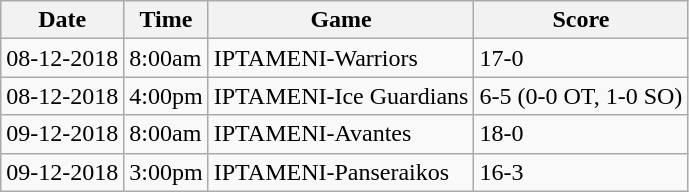<table class="wikitable">
<tr>
<th colspan="1" rowspan="1">Date</th>
<th colspan="1" rowspan="1">Time</th>
<th colspan="1" rowspan="1">Game</th>
<th colspan="1" rowspan="1">Score</th>
</tr>
<tr>
<td>08-12-2018</td>
<td>8:00am</td>
<td>IPTAMENI-Warriors</td>
<td>17-0</td>
</tr>
<tr>
<td>08-12-2018</td>
<td>4:00pm</td>
<td>IPTAMENI-Ice Guardians</td>
<td>6-5 (0-0 OT, 1-0 SO)</td>
</tr>
<tr>
<td>09-12-2018</td>
<td>8:00am</td>
<td>IPTAMENI-Avantes</td>
<td>18-0</td>
</tr>
<tr>
<td>09-12-2018</td>
<td>3:00pm</td>
<td>IPTAMENI-Panseraikos</td>
<td>16-3</td>
</tr>
</table>
